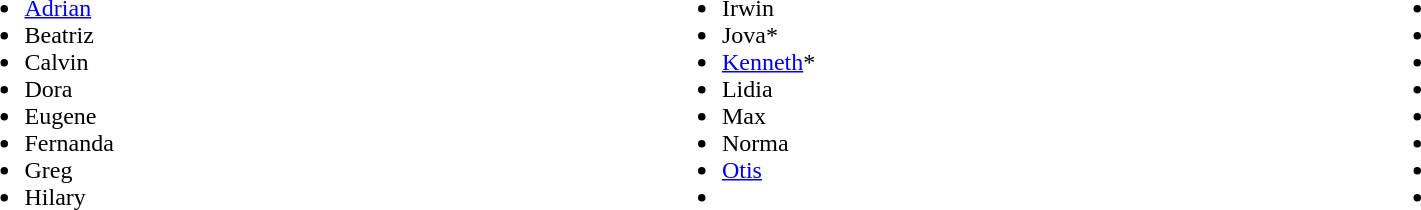<table width="90%">
<tr>
<td><br><ul><li><a href='#'>Adrian</a></li><li>Beatriz</li><li>Calvin</li><li>Dora</li><li>Eugene</li><li>Fernanda</li><li>Greg</li><li>Hilary</li></ul></td>
<td><br><ul><li>Irwin</li><li>Jova*</li><li><a href='#'>Kenneth</a>*</li><li>Lidia</li><li>Max</li><li>Norma</li><li><a href='#'>Otis</a></li><li></li></ul></td>
<td><br><ul><li></li><li></li><li></li><li></li><li></li><li></li><li></li><li></li></ul></td>
</tr>
</table>
